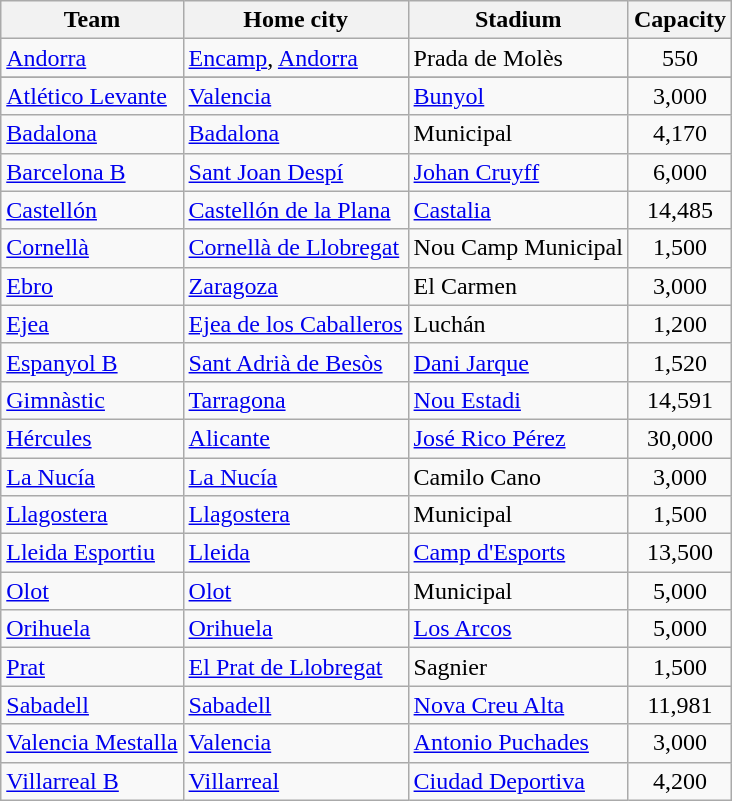<table class="wikitable sortable">
<tr>
<th>Team</th>
<th>Home city</th>
<th>Stadium</th>
<th>Capacity</th>
</tr>
<tr>
<td><a href='#'>Andorra</a></td>
<td><a href='#'>Encamp</a>, <a href='#'>Andorra</a></td>
<td>Prada de Molès</td>
<td align=center>550</td>
</tr>
<tr>
</tr>
<tr>
<td><a href='#'>Atlético Levante</a></td>
<td><a href='#'>Valencia</a></td>
<td><a href='#'>Bunyol</a></td>
<td align=center>3,000</td>
</tr>
<tr>
<td><a href='#'>Badalona</a></td>
<td><a href='#'>Badalona</a></td>
<td>Municipal</td>
<td align=center>4,170</td>
</tr>
<tr>
<td><a href='#'>Barcelona B</a></td>
<td><a href='#'>Sant Joan Despí</a></td>
<td><a href='#'>Johan Cruyff</a></td>
<td align=center>6,000</td>
</tr>
<tr>
<td><a href='#'>Castellón</a></td>
<td><a href='#'>Castellón de la Plana</a></td>
<td><a href='#'>Castalia</a></td>
<td align=center>14,485</td>
</tr>
<tr>
<td><a href='#'>Cornellà</a></td>
<td><a href='#'>Cornellà de Llobregat</a></td>
<td>Nou Camp Municipal</td>
<td align=center>1,500</td>
</tr>
<tr>
<td><a href='#'>Ebro</a></td>
<td><a href='#'>Zaragoza</a></td>
<td>El Carmen</td>
<td align=center>3,000</td>
</tr>
<tr>
<td><a href='#'>Ejea</a></td>
<td><a href='#'>Ejea de los Caballeros</a></td>
<td>Luchán</td>
<td align=center>1,200</td>
</tr>
<tr>
<td><a href='#'>Espanyol B</a></td>
<td><a href='#'>Sant Adrià de Besòs</a></td>
<td><a href='#'>Dani Jarque</a></td>
<td align=center>1,520</td>
</tr>
<tr>
<td><a href='#'>Gimnàstic</a></td>
<td><a href='#'>Tarragona</a></td>
<td><a href='#'>Nou Estadi</a></td>
<td align="center">14,591</td>
</tr>
<tr>
<td><a href='#'>Hércules</a></td>
<td><a href='#'>Alicante</a></td>
<td><a href='#'>José Rico Pérez</a></td>
<td align=center>30,000</td>
</tr>
<tr>
<td><a href='#'>La Nucía</a></td>
<td><a href='#'>La Nucía</a></td>
<td>Camilo Cano</td>
<td align=center>3,000</td>
</tr>
<tr>
<td><a href='#'>Llagostera</a></td>
<td><a href='#'>Llagostera</a></td>
<td>Municipal</td>
<td align=center>1,500</td>
</tr>
<tr>
<td><a href='#'>Lleida Esportiu</a></td>
<td><a href='#'>Lleida</a></td>
<td><a href='#'>Camp d'Esports</a></td>
<td align=center>13,500 </td>
</tr>
<tr>
<td><a href='#'>Olot</a></td>
<td><a href='#'>Olot</a></td>
<td>Municipal</td>
<td align=center>5,000</td>
</tr>
<tr>
<td><a href='#'>Orihuela</a></td>
<td><a href='#'>Orihuela</a></td>
<td><a href='#'>Los Arcos</a></td>
<td align=center>5,000</td>
</tr>
<tr>
<td><a href='#'>Prat</a></td>
<td><a href='#'>El Prat de Llobregat</a></td>
<td>Sagnier</td>
<td align=center>1,500</td>
</tr>
<tr>
<td><a href='#'>Sabadell</a></td>
<td><a href='#'>Sabadell</a></td>
<td><a href='#'>Nova Creu Alta</a></td>
<td align=center>11,981</td>
</tr>
<tr>
<td><a href='#'>Valencia Mestalla</a></td>
<td><a href='#'>Valencia</a></td>
<td><a href='#'>Antonio Puchades</a></td>
<td align=center>3,000</td>
</tr>
<tr>
<td><a href='#'>Villarreal B</a></td>
<td><a href='#'>Villarreal</a></td>
<td><a href='#'>Ciudad Deportiva</a></td>
<td align=center>4,200</td>
</tr>
</table>
